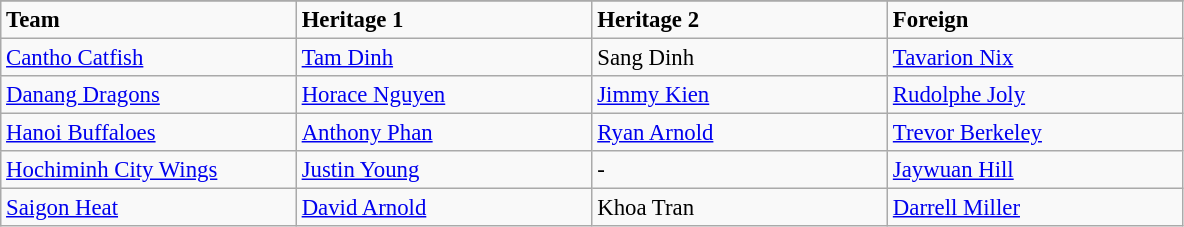<table class="wikitable" border="1" style="font-size:95%;">
<tr>
</tr>
<tr>
<td width="190"><strong>Team</strong></td>
<td width="190"><strong>Heritage 1</strong></td>
<td width="190"><strong>Heritage 2</strong></td>
<td width="190"><strong>Foreign</strong></td>
</tr>
<tr>
<td><a href='#'>Cantho Catfish</a></td>
<td> <a href='#'>Tam Dinh</a></td>
<td> Sang Dinh</td>
<td> <a href='#'>Tavarion Nix</a></td>
</tr>
<tr>
<td><a href='#'>Danang Dragons</a></td>
<td> <a href='#'>Horace Nguyen</a></td>
<td> <a href='#'>Jimmy Kien</a></td>
<td> <a href='#'>Rudolphe Joly</a></td>
</tr>
<tr>
<td><a href='#'>Hanoi Buffaloes</a></td>
<td> <a href='#'>Anthony Phan</a></td>
<td> <a href='#'>Ryan Arnold</a></td>
<td> <a href='#'>Trevor Berkeley</a></td>
</tr>
<tr>
<td><a href='#'>Hochiminh City Wings</a></td>
<td> <a href='#'>Justin Young</a></td>
<td>-</td>
<td> <a href='#'>Jaywuan Hill</a></td>
</tr>
<tr>
<td><a href='#'>Saigon Heat</a></td>
<td> <a href='#'>David Arnold</a></td>
<td> Khoa Tran</td>
<td> <a href='#'>Darrell Miller</a></td>
</tr>
</table>
